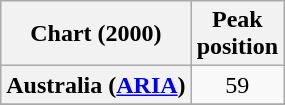<table class="wikitable sortable plainrowheaders">
<tr>
<th scope="col">Chart (2000)</th>
<th scope="col">Peak<br>position</th>
</tr>
<tr>
<th scope="row">Australia (<a href='#'>ARIA</a>)</th>
<td align="center">59</td>
</tr>
<tr>
</tr>
<tr>
</tr>
<tr>
</tr>
</table>
